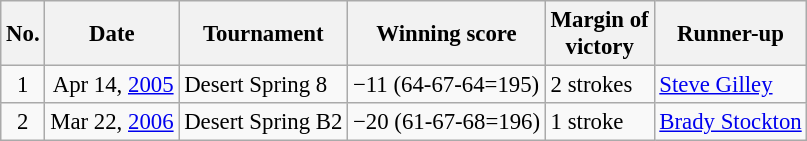<table class="wikitable" style="font-size:95%;">
<tr>
<th>No.</th>
<th>Date</th>
<th>Tournament</th>
<th>Winning score</th>
<th>Margin of<br>victory</th>
<th>Runner-up</th>
</tr>
<tr>
<td align=center>1</td>
<td align=right>Apr 14, <a href='#'>2005</a></td>
<td>Desert Spring 8</td>
<td>−11 (64-67-64=195)</td>
<td>2 strokes</td>
<td> <a href='#'>Steve Gilley</a></td>
</tr>
<tr>
<td align=center>2</td>
<td align=right>Mar 22, <a href='#'>2006</a></td>
<td>Desert Spring B2</td>
<td>−20 (61-67-68=196)</td>
<td>1 stroke</td>
<td> <a href='#'>Brady Stockton</a></td>
</tr>
</table>
